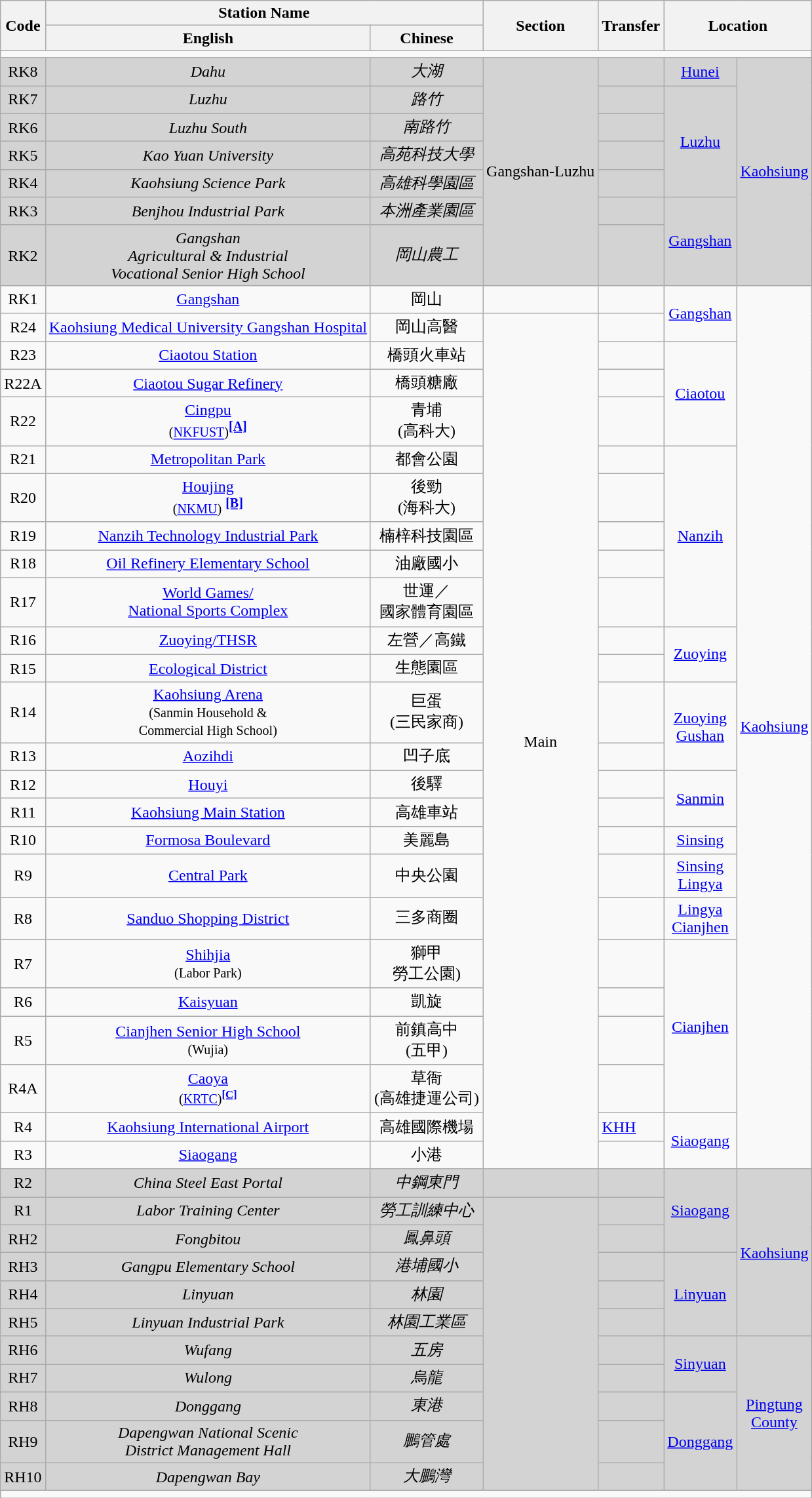<table class=wikitable>
<tr>
<th rowspan="2">Code</th>
<th colspan="2">Station Name</th>
<th rowspan="2">Section</th>
<th rowspan="2">Transfer</th>
<th colspan="2" rowspan="2">Location</th>
</tr>
<tr>
<th>English</th>
<th>Chinese</th>
</tr>
<tr style="text-align:center" bgcolor=>
<td colspan=7></td>
</tr>
<tr style="text-align:center" bgcolor="lightgrey">
<td><span>RK8</span></td>
<td><em>Dahu</em></td>
<td><em>大湖</em></td>
<td rowspan=7>Gangshan-Luzhu</td>
<td></td>
<td rowspan=1><a href='#'>Hunei</a></td>
<td rowspan="7"><a href='#'>Kaohsiung</a></td>
</tr>
<tr style="text-align:center" bgcolor="lightgrey">
<td><span>RK7</span></td>
<td><em>Luzhu</em></td>
<td><em>路竹</em></td>
<td></td>
<td rowspan=4><a href='#'>Luzhu</a></td>
</tr>
<tr style="text-align:center" bgcolor="lightgrey">
<td><span>RK6</span></td>
<td><em>Luzhu South</em></td>
<td><em>南路竹</em></td>
<td></td>
</tr>
<tr style="text-align:center" bgcolor="lightgrey">
<td><span>RK5</span></td>
<td><em>Kao Yuan University</em></td>
<td><em>高苑科技大學</em></td>
<td></td>
</tr>
<tr style="text-align:center" bgcolor="lightgrey">
<td><span>RK4</span></td>
<td><em>Kaohsiung Science Park</em></td>
<td><em>高雄科學園區</em></td>
<td></td>
</tr>
<tr style="text-align:center" bgcolor="lightgrey">
<td><span>RK3</span></td>
<td><em>Benjhou Industrial Park</em></td>
<td><em>本洲產業園區</em></td>
<td></td>
<td rowspan="2"><a href='#'>Gangshan</a></td>
</tr>
<tr style="text-align:center" bgcolor="lightgrey">
<td><span>RK2</span></td>
<td><em>Gangshan <br>Agricultural & Industrial <br>Vocational Senior High School</em></td>
<td><em>岡山農工</em></td>
<td></td>
</tr>
<tr style="text-align:center">
<td><span>RK1</span></td>
<td><a href='#'>Gangshan</a></td>
<td>岡山</td>
<td></td>
<td style="text-align:left"> </td>
<td rowspan="2"><a href='#'>Gangshan</a></td>
<td rowspan="25"><a href='#'>Kaohsiung</a></td>
</tr>
<tr style="text-align:center">
<td><span>R24</span></td>
<td><a href='#'>Kaohsiung Medical University Gangshan Hospital</a></td>
<td>岡山高醫</td>
<td rowspan=24>Main</td>
<td style="text-align:left"></td>
</tr>
<tr style="text-align:center">
<td><span>R23</span></td>
<td><a href='#'>Ciaotou Station</a></td>
<td>橋頭火車站</td>
<td style="text-align:left"> </td>
<td rowspan=3><a href='#'>Ciaotou</a></td>
</tr>
<tr style="text-align:center">
<td><span>R22A</span></td>
<td><a href='#'>Ciaotou Sugar Refinery</a></td>
<td>橋頭糖廠</td>
<td style="text-align:left"></td>
</tr>
<tr style="text-align:center">
<td><span>R22</span></td>
<td><a href='#'>Cingpu</a><br><small>(<a href='#'>NKFUST</a>)</small><sup><a href='#'><strong>[A]</strong></a></sup></td>
<td>青埔<br>(高科大)</td>
<td style="text-align:left"></td>
</tr>
<tr style="text-align:center">
<td><span>R21</span></td>
<td><a href='#'>Metropolitan Park</a></td>
<td>都會公園</td>
<td style="text-align:left"></td>
<td rowspan=5><a href='#'>Nanzih</a></td>
</tr>
<tr style="text-align:center">
<td><span>R20</span></td>
<td><a href='#'>Houjing</a><br><small>(<a href='#'>NKMU</a>)</small> <sup><a href='#'><strong>[B]</strong></a></sup></td>
<td>後勁<br>(海科大)</td>
<td style="text-align:left"></td>
</tr>
<tr style="text-align:center">
<td><span>R19</span></td>
<td><a href='#'>Nanzih Technology Industrial Park</a></td>
<td>楠梓科技園區</td>
<td style="text-align:left"></td>
</tr>
<tr style="text-align:center">
<td><span>R18</span></td>
<td><a href='#'>Oil Refinery Elementary School</a></td>
<td>油廠國小</td>
<td style="text-align:left"></td>
</tr>
<tr style="text-align:center">
<td><span>R17</span></td>
<td><a href='#'>World Games/<br>National Sports Complex</a></td>
<td>世運／<br>國家體育園區</td>
<td style="text-align:left"></td>
</tr>
<tr style="text-align:center">
<td><span>R16</span></td>
<td><a href='#'>Zuoying/THSR</a></td>
<td>左營／高鐵</td>
<td style="text-align:left"> <br>  </td>
<td rowspan=2><a href='#'>Zuoying</a></td>
</tr>
<tr style="text-align:center">
<td><span>R15</span></td>
<td><a href='#'>Ecological District</a></td>
<td>生態園區</td>
<td style="text-align:left"></td>
</tr>
<tr style="text-align:center">
<td><span>R14</span></td>
<td><a href='#'>Kaohsiung Arena</a><br><small>(Sanmin Household & <br>Commercial High School)</small></td>
<td>巨蛋<br>(三民家商)</td>
<td style="text-align:left"></td>
<td rowspan=2><a href='#'>Zuoying</a><br><a href='#'>Gushan</a></td>
</tr>
<tr style="text-align:center">
<td><span>R13</span></td>
<td><a href='#'>Aozihdi</a></td>
<td>凹子底</td>
<td style="text-align:left"> </td>
</tr>
<tr style="text-align:center">
<td><span>R12</span></td>
<td><a href='#'>Houyi</a></td>
<td>後驛</td>
<td style="text-align:left"></td>
<td rowspan=2><a href='#'>Sanmin</a></td>
</tr>
<tr style="text-align:center">
<td><span>R11</span></td>
<td><a href='#'>Kaohsiung Main Station</a></td>
<td>高雄車站</td>
<td style="text-align:left"> </td>
</tr>
<tr style="text-align:center">
<td><span>R10</span></td>
<td><a href='#'>Formosa Boulevard</a></td>
<td>美麗島</td>
<td style="text-align:left"> </td>
<td><a href='#'>Sinsing</a></td>
</tr>
<tr style="text-align:center">
<td><span>R9</span></td>
<td><a href='#'>Central Park</a></td>
<td>中央公園</td>
<td style="text-align:left"></td>
<td><a href='#'>Sinsing</a><br><a href='#'>Lingya</a></td>
</tr>
<tr style="text-align:center">
<td><span>R8</span></td>
<td><a href='#'>Sanduo Shopping District</a></td>
<td>三多商圈</td>
<td style="text-align:left"></td>
<td><a href='#'>Lingya</a><br><a href='#'>Cianjhen</a></td>
</tr>
<tr style="text-align:center">
<td><span>R7</span></td>
<td><a href='#'>Shihjia</a><br><small>(Labor Park)</small></td>
<td>獅甲<br>勞工公園)</td>
<td style="text-align:left"></td>
<td rowspan=4><a href='#'>Cianjhen</a></td>
</tr>
<tr style="text-align:center">
<td><span>R6</span></td>
<td><a href='#'>Kaisyuan</a></td>
<td>凱旋</td>
<td style="text-align:left"> </td>
</tr>
<tr style="text-align:center">
<td><span>R5</span></td>
<td><a href='#'>Cianjhen Senior High School</a><br><small>(Wujia)</small></td>
<td>前鎮高中<br>(五甲)</td>
<td style="text-align:left"></td>
</tr>
<tr style="text-align:center">
<td><span>R4A</span></td>
<td><a href='#'>Caoya</a><br><small>(<a href='#'>KRTC</a>)<sup><a href='#'><strong>[C]</strong></a></sup></small></td>
<td>草衙<br>(高雄捷運公司)</td>
<td style="text-align:left"></td>
</tr>
<tr style="text-align:center">
<td><span>R4</span></td>
<td><a href='#'>Kaohsiung International Airport</a></td>
<td>高雄國際機場</td>
<td style="text-align:left"> <a href='#'>KHH</a></td>
<td rowspan=2><a href='#'>Siaogang</a></td>
</tr>
<tr style="text-align:center">
<td><span>R3</span></td>
<td><a href='#'>Siaogang</a></td>
<td>小港</td>
<td style="text-align:left"></td>
</tr>
<tr style="text-align:center" bgcolor="lightgrey">
<td><span>R2</span></td>
<td><em>China Steel East Portal</em></td>
<td><em>中鋼東門</em></td>
<td></td>
<td style="text-align:left"></td>
<td rowspan=3><a href='#'>Siaogang</a></td>
<td rowspan=6><a href='#'>Kaohsiung</a></td>
</tr>
<tr style="text-align:center" bgcolor="lightgrey">
<td><span>R1</span></td>
<td><em>Labor Training Center</em></td>
<td><em>勞工訓練中心</em></td>
<td rowspan=10></td>
<td style="text-align:left"></td>
</tr>
<tr style="text-align:center" bgcolor="lightgrey">
<td><span>RH2</span></td>
<td><em>Fongbitou</em></td>
<td><em>鳳鼻頭</em></td>
<td style="text-align:left"></td>
</tr>
<tr style="text-align:center" bgcolor="lightgrey">
<td><span>RH3</span></td>
<td><em>Gangpu Elementary School</em></td>
<td><em>港埔國小</em></td>
<td style="text-align:left"></td>
<td rowspan=3><a href='#'>Linyuan</a></td>
</tr>
<tr style="text-align:center" bgcolor="lightgrey">
<td><span>RH4</span></td>
<td><em>Linyuan</em></td>
<td><em>林園</em></td>
<td style="text-align:left"></td>
</tr>
<tr style="text-align:center" bgcolor="lightgrey">
<td><span>RH5</span></td>
<td><em>Linyuan Industrial Park</em></td>
<td><em>林園工業區</em></td>
<td style="text-align:left"></td>
</tr>
<tr style="text-align:center" bgcolor="lightgrey">
<td><span>RH6</span></td>
<td><em>Wufang</em></td>
<td><em>五房</em></td>
<td style="text-align:left"></td>
<td rowspan=2><a href='#'>Sinyuan</a></td>
<td rowspan=5><a href='#'>Pingtung<br>County</a></td>
</tr>
<tr style="text-align:center" bgcolor="lightgrey">
<td><span>RH7</span></td>
<td><em>Wulong</em></td>
<td><em>烏龍</em></td>
<td style="text-align:left"></td>
</tr>
<tr style="text-align:center" bgcolor="lightgrey">
<td><span>RH8</span></td>
<td><em>Donggang</em></td>
<td><em>東港</em></td>
<td style="text-align:left"></td>
<td rowspan=3><a href='#'>Donggang</a></td>
</tr>
<tr style="text-align:center" bgcolor="lightgrey">
<td><span>RH9</span></td>
<td><em>Dapengwan National Scenic<br>District Management Hall</em></td>
<td><em>鵬管處</em></td>
<td style="text-align:left"></td>
</tr>
<tr style="text-align:center" bgcolor="lightgrey">
<td><span>RH10</span></td>
<td><em>Dapengwan Bay</em></td>
<td><em>大鵬灣</em></td>
<td style="text-align:left"></td>
</tr>
<tr style="text-align:center" bgcolor=>
<td colspan=7></td>
</tr>
</table>
